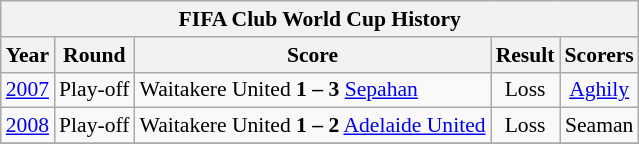<table class="wikitable" style="text-align: center;font-size:90%;">
<tr>
<th colspan=5>FIFA Club World Cup History</th>
</tr>
<tr>
<th>Year</th>
<th>Round</th>
<th>Score</th>
<th>Result</th>
<th>Scorers</th>
</tr>
<tr>
<td rowspan=1><a href='#'>2007</a></td>
<td>Play-off</td>
<td align="left"> Waitakere United <strong>1 – 3</strong> <a href='#'>Sepahan</a> </td>
<td>Loss</td>
<td><a href='#'>Aghily</a> </td>
</tr>
<tr>
<td rowspan=1><a href='#'>2008</a></td>
<td>Play-off</td>
<td align="left"> Waitakere United <strong>1 – 2</strong> <a href='#'>Adelaide United</a> </td>
<td>Loss</td>
<td>Seaman </td>
</tr>
<tr>
</tr>
</table>
